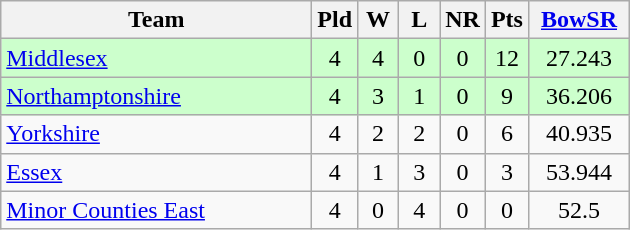<table class="wikitable" style="text-align: center;">
<tr>
<th width=200>Team</th>
<th width=20>Pld</th>
<th width=20>W</th>
<th width=20>L</th>
<th width=20>NR</th>
<th width=20>Pts</th>
<th width=60><a href='#'>BowSR</a></th>
</tr>
<tr bgcolor="#ccffcc">
<td align=left><a href='#'>Middlesex</a></td>
<td>4</td>
<td>4</td>
<td>0</td>
<td>0</td>
<td>12</td>
<td>27.243</td>
</tr>
<tr bgcolor="#ccffcc">
<td align=left><a href='#'>Northamptonshire</a></td>
<td>4</td>
<td>3</td>
<td>1</td>
<td>0</td>
<td>9</td>
<td>36.206</td>
</tr>
<tr>
<td align=left><a href='#'>Yorkshire</a></td>
<td>4</td>
<td>2</td>
<td>2</td>
<td>0</td>
<td>6</td>
<td>40.935</td>
</tr>
<tr>
<td align=left><a href='#'>Essex</a></td>
<td>4</td>
<td>1</td>
<td>3</td>
<td>0</td>
<td>3</td>
<td>53.944</td>
</tr>
<tr>
<td align=left><a href='#'>Minor Counties East</a></td>
<td>4</td>
<td>0</td>
<td>4</td>
<td>0</td>
<td>0</td>
<td>52.5</td>
</tr>
</table>
